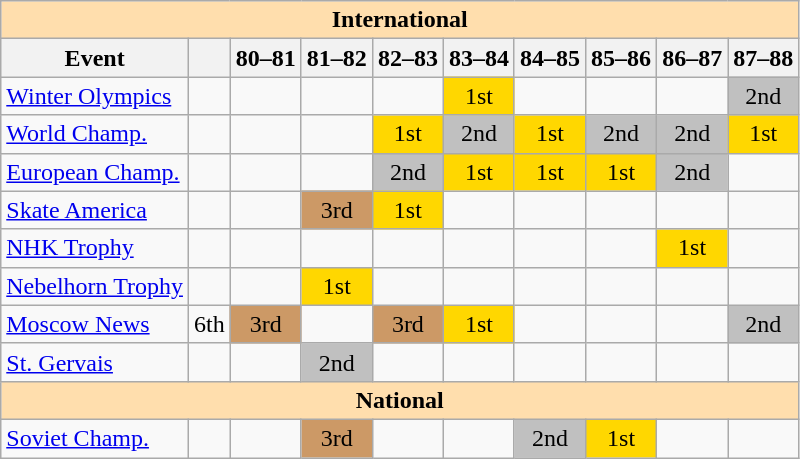<table class="wikitable" style="text-align:center">
<tr>
<th style="background-color: #ffdead; " colspan=10 align=center>International</th>
</tr>
<tr>
<th>Event</th>
<th></th>
<th>80–81</th>
<th>81–82</th>
<th>82–83</th>
<th>83–84</th>
<th>84–85</th>
<th>85–86</th>
<th>86–87</th>
<th>87–88</th>
</tr>
<tr>
<td align=left><a href='#'>Winter Olympics</a></td>
<td></td>
<td></td>
<td></td>
<td></td>
<td bgcolor=gold>1st</td>
<td></td>
<td></td>
<td></td>
<td bgcolor=silver>2nd</td>
</tr>
<tr>
<td align=left><a href='#'>World Champ.</a></td>
<td></td>
<td></td>
<td></td>
<td bgcolor=gold>1st</td>
<td bgcolor=silver>2nd</td>
<td bgcolor=gold>1st</td>
<td bgcolor=silver>2nd</td>
<td bgcolor=silver>2nd</td>
<td bgcolor=gold>1st</td>
</tr>
<tr>
<td align=left><a href='#'>European Champ.</a></td>
<td></td>
<td></td>
<td></td>
<td bgcolor=silver>2nd</td>
<td bgcolor=gold>1st</td>
<td bgcolor=gold>1st</td>
<td bgcolor=gold>1st</td>
<td bgcolor=silver>2nd</td>
<td></td>
</tr>
<tr>
<td align=left><a href='#'>Skate America</a></td>
<td></td>
<td></td>
<td bgcolor=cc9966>3rd</td>
<td bgcolor=gold>1st</td>
<td></td>
<td></td>
<td></td>
<td></td>
<td></td>
</tr>
<tr>
<td align=left><a href='#'>NHK Trophy</a></td>
<td></td>
<td></td>
<td></td>
<td></td>
<td></td>
<td></td>
<td></td>
<td bgcolor=gold>1st</td>
<td></td>
</tr>
<tr>
<td align=left><a href='#'>Nebelhorn Trophy</a></td>
<td></td>
<td></td>
<td bgcolor=gold>1st</td>
<td></td>
<td></td>
<td></td>
<td></td>
<td></td>
<td></td>
</tr>
<tr>
<td align=left><a href='#'>Moscow News</a></td>
<td>6th</td>
<td bgcolor=cc9966>3rd</td>
<td></td>
<td bgcolor=cc9966>3rd</td>
<td bgcolor=gold>1st</td>
<td></td>
<td></td>
<td></td>
<td bgcolor=silver>2nd</td>
</tr>
<tr>
<td align=left><a href='#'>St. Gervais</a></td>
<td></td>
<td></td>
<td bgcolor=silver>2nd</td>
<td></td>
<td></td>
<td></td>
<td></td>
<td></td>
<td></td>
</tr>
<tr>
<th style="background-color: #ffdead; " colspan=10 align=center>National</th>
</tr>
<tr>
<td align=left><a href='#'>Soviet Champ.</a></td>
<td></td>
<td></td>
<td bgcolor=cc9966>3rd</td>
<td></td>
<td></td>
<td bgcolor=silver>2nd</td>
<td bgcolor=gold>1st</td>
<td></td>
<td></td>
</tr>
</table>
